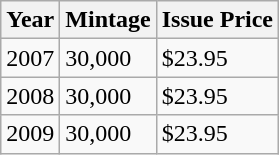<table class="wikitable">
<tr>
<th>Year</th>
<th>Mintage</th>
<th>Issue Price</th>
</tr>
<tr>
<td>2007</td>
<td>30,000</td>
<td>$23.95</td>
</tr>
<tr>
<td>2008</td>
<td>30,000</td>
<td>$23.95</td>
</tr>
<tr>
<td>2009</td>
<td>30,000</td>
<td>$23.95</td>
</tr>
</table>
